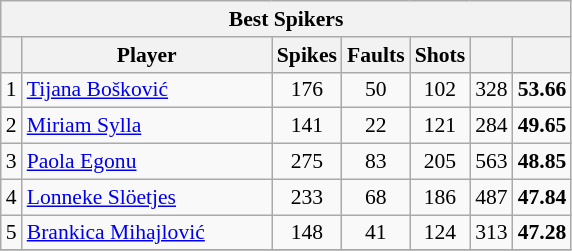<table class="wikitable sortable" style=font-size:90%>
<tr>
<th colspan=7>Best Spikers</th>
</tr>
<tr>
<th></th>
<th width=160>Player</th>
<th width=20>Spikes</th>
<th width=20>Faults</th>
<th width=20>Shots</th>
<th width=20></th>
<th width=20></th>
</tr>
<tr>
<td align=center>1</td>
<td> <a href='#'>Tijana Bošković</a></td>
<td align=center>176</td>
<td align=center>50</td>
<td align=center>102</td>
<td align=center>328</td>
<td align=center><strong>53.66</strong></td>
</tr>
<tr>
<td align=center>2</td>
<td> <a href='#'>Miriam Sylla</a></td>
<td align=center>141</td>
<td align=center>22</td>
<td align=center>121</td>
<td align=center>284</td>
<td align=center><strong>49.65</strong></td>
</tr>
<tr>
<td align=center>3</td>
<td> <a href='#'>Paola Egonu</a></td>
<td align=center>275</td>
<td align=center>83</td>
<td align=center>205</td>
<td align=center>563</td>
<td align=center><strong>48.85</strong></td>
</tr>
<tr>
<td align=center>4</td>
<td> <a href='#'>Lonneke Slöetjes</a></td>
<td align=center>233</td>
<td align=center>68</td>
<td align=center>186</td>
<td align=center>487</td>
<td align=center><strong>47.84</strong></td>
</tr>
<tr>
<td align=center>5</td>
<td> <a href='#'>Brankica Mihajlović</a></td>
<td align=center>148</td>
<td align=center>41</td>
<td align=center>124</td>
<td align=center>313</td>
<td align=center><strong>47.28</strong></td>
</tr>
<tr>
</tr>
</table>
